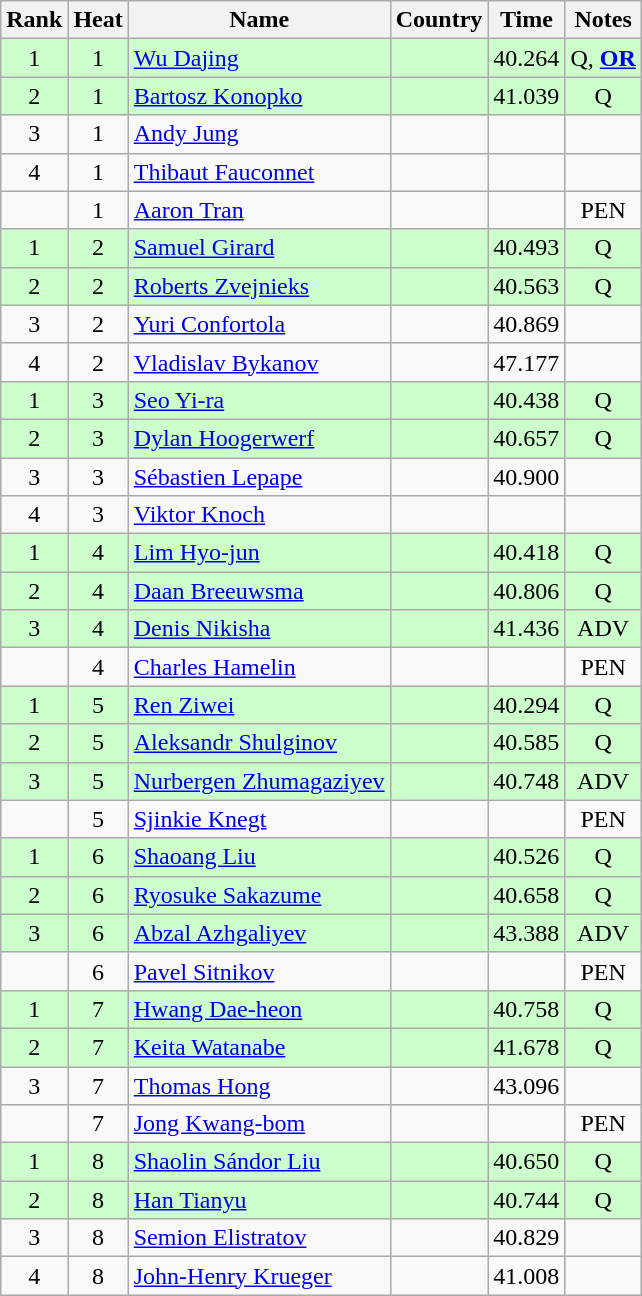<table class="wikitable sortable" style="text-align:center">
<tr>
<th>Rank</th>
<th>Heat</th>
<th>Name</th>
<th>Country</th>
<th>Time</th>
<th>Notes</th>
</tr>
<tr bgcolor=ccffcc>
<td>1</td>
<td>1</td>
<td align=left><a href='#'>Wu Dajing</a></td>
<td align=left></td>
<td>40.264</td>
<td>Q, <strong><a href='#'>OR</a></strong></td>
</tr>
<tr bgcolor=ccffcc>
<td>2</td>
<td>1</td>
<td align=left><a href='#'>Bartosz Konopko</a></td>
<td align=left></td>
<td>41.039</td>
<td>Q</td>
</tr>
<tr>
<td>3</td>
<td>1</td>
<td align=left><a href='#'>Andy Jung</a></td>
<td align=left></td>
<td></td>
<td></td>
</tr>
<tr>
<td>4</td>
<td>1</td>
<td align=left><a href='#'>Thibaut Fauconnet</a></td>
<td align=left></td>
<td></td>
<td></td>
</tr>
<tr>
<td></td>
<td>1</td>
<td align=left><a href='#'>Aaron Tran</a></td>
<td align=left></td>
<td></td>
<td>PEN</td>
</tr>
<tr bgcolor=ccffcc>
<td>1</td>
<td>2</td>
<td align=left><a href='#'>Samuel Girard</a></td>
<td align=left></td>
<td>40.493</td>
<td>Q</td>
</tr>
<tr bgcolor=ccffcc>
<td>2</td>
<td>2</td>
<td align=left><a href='#'>Roberts Zvejnieks</a></td>
<td align=left></td>
<td>40.563</td>
<td>Q</td>
</tr>
<tr>
<td>3</td>
<td>2</td>
<td align=left><a href='#'>Yuri Confortola</a></td>
<td align=left></td>
<td>40.869</td>
<td></td>
</tr>
<tr>
<td>4</td>
<td>2</td>
<td align=left><a href='#'>Vladislav Bykanov</a></td>
<td align=left></td>
<td>47.177</td>
<td></td>
</tr>
<tr bgcolor=ccffcc>
<td>1</td>
<td>3</td>
<td align=left><a href='#'>Seo Yi-ra</a></td>
<td align=left></td>
<td>40.438</td>
<td>Q</td>
</tr>
<tr bgcolor=ccffcc>
<td>2</td>
<td>3</td>
<td align=left><a href='#'>Dylan Hoogerwerf</a></td>
<td align=left></td>
<td>40.657</td>
<td>Q</td>
</tr>
<tr>
<td>3</td>
<td>3</td>
<td align=left><a href='#'>Sébastien Lepape</a></td>
<td align=left></td>
<td>40.900</td>
<td></td>
</tr>
<tr>
<td>4</td>
<td>3</td>
<td align=left><a href='#'>Viktor Knoch</a></td>
<td align=left></td>
<td></td>
<td></td>
</tr>
<tr bgcolor=ccffcc>
<td>1</td>
<td>4</td>
<td align=left><a href='#'>Lim Hyo-jun</a></td>
<td align=left></td>
<td>40.418</td>
<td>Q</td>
</tr>
<tr bgcolor=ccffcc>
<td>2</td>
<td>4</td>
<td align=left><a href='#'>Daan Breeuwsma</a></td>
<td align=left></td>
<td>40.806</td>
<td>Q</td>
</tr>
<tr bgcolor=ccffcc>
<td>3</td>
<td>4</td>
<td align=left><a href='#'>Denis Nikisha</a></td>
<td align=left></td>
<td>41.436</td>
<td>ADV</td>
</tr>
<tr>
<td></td>
<td>4</td>
<td align=left><a href='#'>Charles Hamelin</a></td>
<td align=left></td>
<td></td>
<td>PEN</td>
</tr>
<tr bgcolor=ccffcc>
<td>1</td>
<td>5</td>
<td align=left><a href='#'>Ren Ziwei</a></td>
<td align=left></td>
<td>40.294</td>
<td>Q</td>
</tr>
<tr bgcolor=ccffcc>
<td>2</td>
<td>5</td>
<td align=left><a href='#'>Aleksandr Shulginov</a></td>
<td align=left></td>
<td>40.585</td>
<td>Q</td>
</tr>
<tr bgcolor=ccffcc>
<td>3</td>
<td>5</td>
<td align=left><a href='#'>Nurbergen Zhumagaziyev</a></td>
<td align=left></td>
<td>40.748</td>
<td>ADV</td>
</tr>
<tr>
<td></td>
<td>5</td>
<td align=left><a href='#'>Sjinkie Knegt</a></td>
<td align=left></td>
<td></td>
<td>PEN</td>
</tr>
<tr bgcolor=ccffcc>
<td>1</td>
<td>6</td>
<td align=left><a href='#'>Shaoang Liu</a></td>
<td align=left></td>
<td>40.526</td>
<td>Q</td>
</tr>
<tr bgcolor=ccffcc>
<td>2</td>
<td>6</td>
<td align=left><a href='#'>Ryosuke Sakazume</a></td>
<td align=left></td>
<td>40.658</td>
<td>Q</td>
</tr>
<tr bgcolor=ccffcc>
<td>3</td>
<td>6</td>
<td align=left><a href='#'>Abzal Azhgaliyev</a></td>
<td align=left></td>
<td>43.388</td>
<td>ADV</td>
</tr>
<tr>
<td></td>
<td>6</td>
<td align=left><a href='#'>Pavel Sitnikov</a></td>
<td align=left></td>
<td></td>
<td>PEN</td>
</tr>
<tr bgcolor=ccffcc>
<td>1</td>
<td>7</td>
<td align=left><a href='#'>Hwang Dae-heon</a></td>
<td align=left></td>
<td>40.758</td>
<td>Q</td>
</tr>
<tr bgcolor=ccffcc>
<td>2</td>
<td>7</td>
<td align=left><a href='#'>Keita Watanabe</a></td>
<td align=left></td>
<td>41.678</td>
<td>Q</td>
</tr>
<tr>
<td>3</td>
<td>7</td>
<td align=left><a href='#'>Thomas Hong</a></td>
<td align=left></td>
<td>43.096</td>
<td></td>
</tr>
<tr>
<td></td>
<td>7</td>
<td align=left><a href='#'>Jong Kwang-bom</a></td>
<td align=left></td>
<td></td>
<td>PEN</td>
</tr>
<tr bgcolor=ccffcc>
<td>1</td>
<td>8</td>
<td align=left><a href='#'>Shaolin Sándor Liu</a></td>
<td align=left></td>
<td>40.650</td>
<td>Q</td>
</tr>
<tr bgcolor=ccffcc>
<td>2</td>
<td>8</td>
<td align=left><a href='#'>Han Tianyu</a></td>
<td align=left></td>
<td>40.744</td>
<td>Q</td>
</tr>
<tr>
<td>3</td>
<td>8</td>
<td align=left><a href='#'>Semion Elistratov</a></td>
<td align=left></td>
<td>40.829</td>
<td></td>
</tr>
<tr>
<td>4</td>
<td>8</td>
<td align=left><a href='#'>John-Henry Krueger</a></td>
<td align=left></td>
<td>41.008</td>
<td></td>
</tr>
</table>
